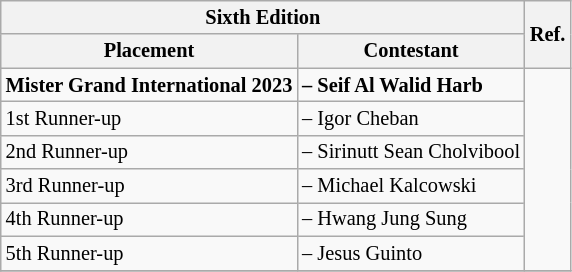<table class="wikitable sortable" style="font-size:85%">
<tr>
<th colspan=2>Sixth Edition</th>
<th rowspan="2">Ref.</th>
</tr>
<tr>
<th>Placement</th>
<th>Contestant</th>
</tr>
<tr>
<td><strong>Mister Grand International 2023</strong></td>
<td><strong> – Seif Al Walid Harb</strong></td>
<td rowspan="6"></td>
</tr>
<tr>
<td>1st Runner-up</td>
<td> – Igor Cheban</td>
</tr>
<tr>
<td>2nd Runner-up</td>
<td> – Sirinutt Sean Cholvibool</td>
</tr>
<tr>
<td>3rd Runner-up</td>
<td> – Michael Kalcowski</td>
</tr>
<tr>
<td>4th Runner-up</td>
<td> – Hwang Jung Sung</td>
</tr>
<tr>
<td>5th Runner-up</td>
<td> – Jesus Guinto</td>
</tr>
<tr>
</tr>
</table>
